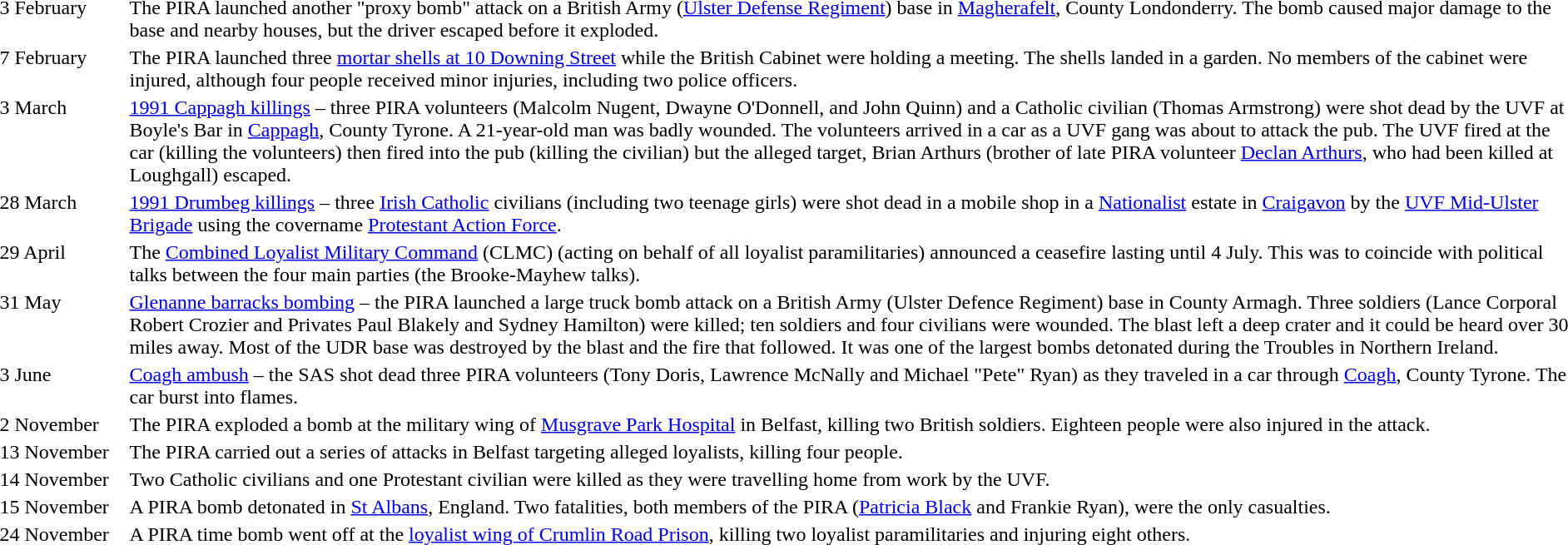<table width=100%>
<tr>
<td style="width:100px; vertical-align:top;">3 February</td>
<td>The PIRA launched another "proxy bomb" attack on a British Army (<a href='#'>Ulster Defense Regiment</a>) base in <a href='#'>Magherafelt</a>, County Londonderry. The bomb caused major damage to the base and nearby houses, but the driver escaped before it exploded.</td>
</tr>
<tr>
<td valign="top">7 February</td>
<td>The PIRA launched three <a href='#'>mortar shells at 10 Downing Street</a> while the British Cabinet were holding a meeting. The shells landed in a garden. No members of the cabinet were injured, although four people received minor injuries, including two police officers.</td>
</tr>
<tr>
<td valign="top">3 March</td>
<td><a href='#'>1991 Cappagh killings</a> – three PIRA volunteers (Malcolm Nugent, Dwayne O'Donnell, and John Quinn) and a Catholic civilian (Thomas Armstrong) were shot dead by the UVF at Boyle's Bar in <a href='#'>Cappagh</a>, County Tyrone. A 21-year-old man was badly wounded. The volunteers arrived in a car as a UVF gang was about to attack the pub. The UVF fired at the car (killing the volunteers) then fired into the pub (killing the civilian) but the alleged target, Brian Arthurs (brother of late PIRA volunteer <a href='#'>Declan Arthurs</a>, who had been killed at Loughgall) escaped.</td>
</tr>
<tr>
<td valign="top">28 March</td>
<td><a href='#'>1991 Drumbeg killings</a> – three <a href='#'>Irish Catholic</a> civilians (including two teenage girls) were shot dead in a mobile shop in a <a href='#'>Nationalist</a> estate in <a href='#'>Craigavon</a> by the <a href='#'>UVF Mid-Ulster Brigade</a> using the covername <a href='#'>Protestant Action Force</a>.</td>
</tr>
<tr>
<td valign="top">29 April</td>
<td>The <a href='#'>Combined Loyalist Military Command</a> (CLMC) (acting on behalf of all loyalist paramilitaries) announced a ceasefire lasting until 4 July. This was to coincide with political talks between the four main parties (the Brooke-Mayhew talks).</td>
</tr>
<tr>
<td valign="top">31 May</td>
<td><a href='#'>Glenanne barracks bombing</a> – the PIRA launched a large truck bomb attack on a British Army (Ulster Defence Regiment) base in County Armagh. Three soldiers (Lance Corporal Robert Crozier and Privates Paul Blakely and Sydney Hamilton) were killed; ten soldiers and four civilians were wounded. The blast left a deep crater and it could be heard over 30 miles away. Most of the UDR base was destroyed by the blast and the fire that followed. It was one of the largest bombs detonated during the Troubles in Northern Ireland.</td>
</tr>
<tr>
<td valign="top">3 June</td>
<td><a href='#'>Coagh ambush</a> – the SAS shot dead three PIRA volunteers (Tony Doris, Lawrence McNally and Michael "Pete" Ryan) as they traveled in a car through <a href='#'>Coagh</a>, County Tyrone. The car burst into flames.</td>
</tr>
<tr>
<td valign="top">2 November</td>
<td>The PIRA exploded a bomb at the military wing of <a href='#'>Musgrave Park Hospital</a> in Belfast, killing two British soldiers. Eighteen people were also injured in the attack.</td>
</tr>
<tr>
<td valign="top">13 November</td>
<td>The PIRA carried out a series of attacks in Belfast targeting alleged loyalists, killing four people.</td>
</tr>
<tr>
<td valign="top">14 November</td>
<td>Two Catholic civilians and one Protestant civilian were killed as they were travelling home from work by the UVF.</td>
</tr>
<tr>
<td valign="top">15 November</td>
<td>A PIRA bomb detonated in <a href='#'>St Albans</a>, England. Two fatalities, both members of the PIRA (<a href='#'>Patricia Black</a> and Frankie Ryan), were the only casualties.</td>
</tr>
<tr>
<td>24 November</td>
<td>A PIRA time bomb went off at the <a href='#'>loyalist wing of Crumlin Road Prison</a>, killing two loyalist paramilitaries and injuring eight others.</td>
</tr>
</table>
